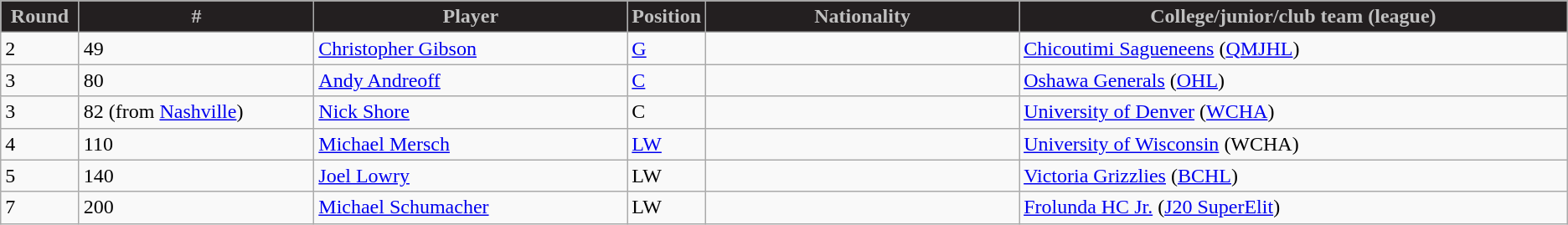<table class="wikitable">
<tr>
<th style="background:#231f20; color:silver; width:5.0%;">Round</th>
<th style="background:#231f20; color:silver; width:15.0%;">#</th>
<th style="background:#231f20; color:silver; width:20.0%;">Player</th>
<th style="background:#231f20; color:silver; width:5.0%;">Position</th>
<th style="background:#231f20; color:silver; width:20.0%;">Nationality</th>
<th style="background:#231f20; color:silver; width:100.0%;">College/junior/club team (league)</th>
</tr>
<tr>
<td>2</td>
<td>49</td>
<td><a href='#'>Christopher Gibson</a></td>
<td><a href='#'>G</a></td>
<td></td>
<td><a href='#'>Chicoutimi Sagueneens</a> (<a href='#'>QMJHL</a>)</td>
</tr>
<tr>
<td>3</td>
<td>80</td>
<td><a href='#'>Andy Andreoff</a></td>
<td><a href='#'>C</a></td>
<td></td>
<td><a href='#'>Oshawa Generals</a> (<a href='#'>OHL</a>)</td>
</tr>
<tr>
<td>3</td>
<td>82 (from <a href='#'>Nashville</a>)</td>
<td><a href='#'>Nick Shore</a></td>
<td>C</td>
<td></td>
<td><a href='#'>University of Denver</a> (<a href='#'>WCHA</a>)</td>
</tr>
<tr>
<td>4</td>
<td>110</td>
<td><a href='#'>Michael Mersch</a></td>
<td><a href='#'>LW</a></td>
<td></td>
<td><a href='#'>University of Wisconsin</a> (WCHA)</td>
</tr>
<tr>
<td>5</td>
<td>140</td>
<td><a href='#'>Joel Lowry</a></td>
<td>LW</td>
<td></td>
<td><a href='#'>Victoria Grizzlies</a> (<a href='#'>BCHL</a>)</td>
</tr>
<tr>
<td>7</td>
<td>200</td>
<td><a href='#'>Michael Schumacher</a></td>
<td>LW</td>
<td></td>
<td><a href='#'>Frolunda HC Jr.</a> (<a href='#'>J20 SuperElit</a>)</td>
</tr>
</table>
